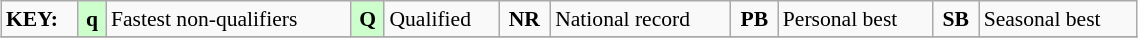<table class="wikitable" style="margin:0.5em auto; font-size:90%;position:relative;" width=60%>
<tr>
<td><strong>KEY:</strong></td>
<td bgcolor=ccffcc align=center><strong>q</strong></td>
<td>Fastest non-qualifiers</td>
<td bgcolor=ccffcc align=center><strong>Q</strong></td>
<td>Qualified</td>
<td align=center><strong>NR</strong></td>
<td>National record</td>
<td align=center><strong>PB</strong></td>
<td>Personal best</td>
<td align=center><strong>SB</strong></td>
<td>Seasonal best</td>
</tr>
<tr>
</tr>
</table>
